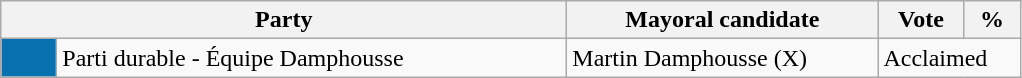<table class="wikitable">
<tr>
<th bgcolor="#DDDDFF" width="370px" colspan="2">Party</th>
<th bgcolor="#DDDDFF" width="200px">Mayoral candidate</th>
<th bgcolor="#DDDDFF" width="50px">Vote</th>
<th bgcolor="#DDDDFF" width="30px">%</th>
</tr>
<tr>
<td bgcolor=#0971B0  width="30px"> </td>
<td>Parti durable - Équipe Damphousse</td>
<td>Martin Damphousse (X)</td>
<td colspan="2">Acclaimed</td>
</tr>
</table>
